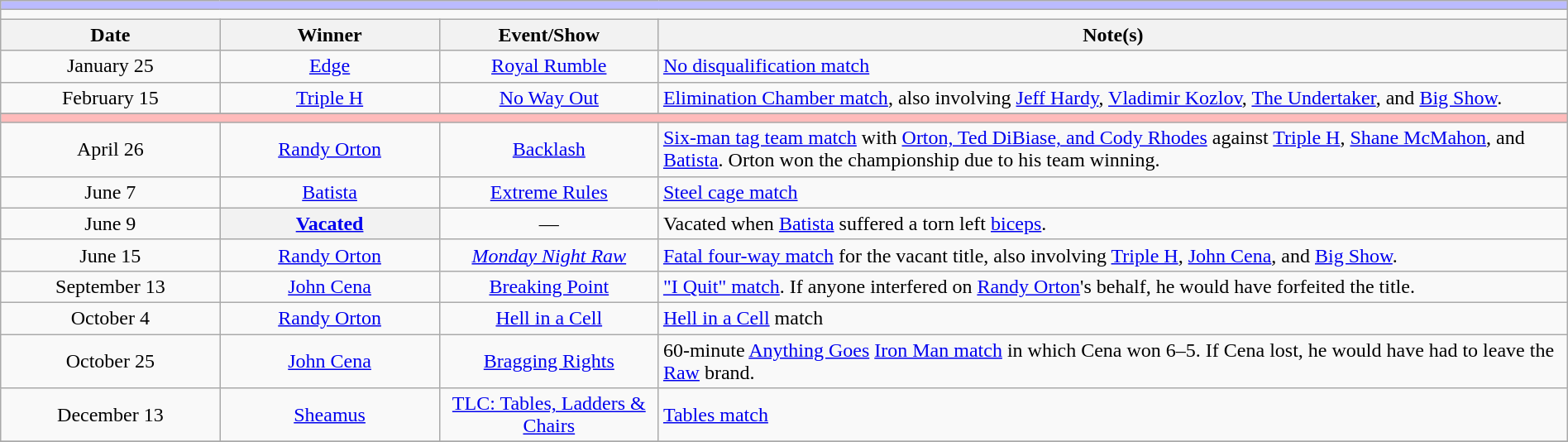<table class="wikitable" style="text-align:center; width:100%;">
<tr style="background:#BBF;">
<td colspan="5"></td>
</tr>
<tr>
<td colspan="5"><strong></strong></td>
</tr>
<tr>
<th width=14%>Date</th>
<th width=14%>Winner</th>
<th width=14%>Event/Show</th>
<th width=58%>Note(s)</th>
</tr>
<tr>
<td>January 25</td>
<td><a href='#'>Edge</a></td>
<td><a href='#'>Royal Rumble</a></td>
<td align=left><a href='#'>No disqualification match</a></td>
</tr>
<tr>
<td>February 15</td>
<td><a href='#'>Triple H</a></td>
<td><a href='#'>No Way Out</a></td>
<td align=left><a href='#'>Elimination Chamber match</a>, also involving <a href='#'>Jeff Hardy</a>, <a href='#'>Vladimir Kozlov</a>, <a href='#'>The Undertaker</a>, and <a href='#'>Big Show</a>.</td>
</tr>
<tr>
</tr>
<tr style="background:#FBB;">
<td colspan="5"></td>
</tr>
<tr>
<td>April 26</td>
<td><a href='#'>Randy Orton</a></td>
<td><a href='#'>Backlash</a></td>
<td align=left><a href='#'>Six-man tag team match</a> with <a href='#'>Orton, Ted DiBiase, and Cody Rhodes</a> against <a href='#'>Triple H</a>, <a href='#'>Shane McMahon</a>, and <a href='#'>Batista</a>. Orton won the championship due to his team winning.</td>
</tr>
<tr>
<td>June 7</td>
<td><a href='#'>Batista</a></td>
<td><a href='#'>Extreme Rules</a></td>
<td align=left><a href='#'>Steel cage match</a></td>
</tr>
<tr>
<td>June 9</td>
<th><a href='#'>Vacated</a></th>
<td>—</td>
<td align=left>Vacated when <a href='#'>Batista</a> suffered a torn left <a href='#'>biceps</a>.</td>
</tr>
<tr>
<td>June 15</td>
<td><a href='#'>Randy Orton</a></td>
<td><em><a href='#'>Monday Night Raw</a></em></td>
<td align=left><a href='#'>Fatal four-way match</a> for the vacant title, also involving <a href='#'>Triple H</a>, <a href='#'>John Cena</a>, and <a href='#'>Big Show</a>.</td>
</tr>
<tr>
<td>September 13</td>
<td><a href='#'>John Cena</a></td>
<td><a href='#'>Breaking Point</a></td>
<td align=left><a href='#'>"I Quit" match</a>. If anyone interfered on <a href='#'>Randy Orton</a>'s behalf, he would have forfeited the title.</td>
</tr>
<tr>
<td>October 4</td>
<td><a href='#'>Randy Orton</a></td>
<td><a href='#'>Hell in a Cell</a></td>
<td align=left><a href='#'>Hell in a Cell</a> match</td>
</tr>
<tr>
<td>October 25</td>
<td><a href='#'>John Cena</a></td>
<td><a href='#'>Bragging Rights</a></td>
<td align=left>60-minute <a href='#'>Anything Goes</a> <a href='#'>Iron Man match</a> in which Cena won 6–5. If Cena lost, he would have had to leave the <a href='#'>Raw</a> brand.</td>
</tr>
<tr>
<td>December 13</td>
<td><a href='#'>Sheamus</a></td>
<td><a href='#'>TLC: Tables, Ladders & Chairs</a></td>
<td align=left><a href='#'>Tables match</a></td>
</tr>
<tr>
</tr>
</table>
